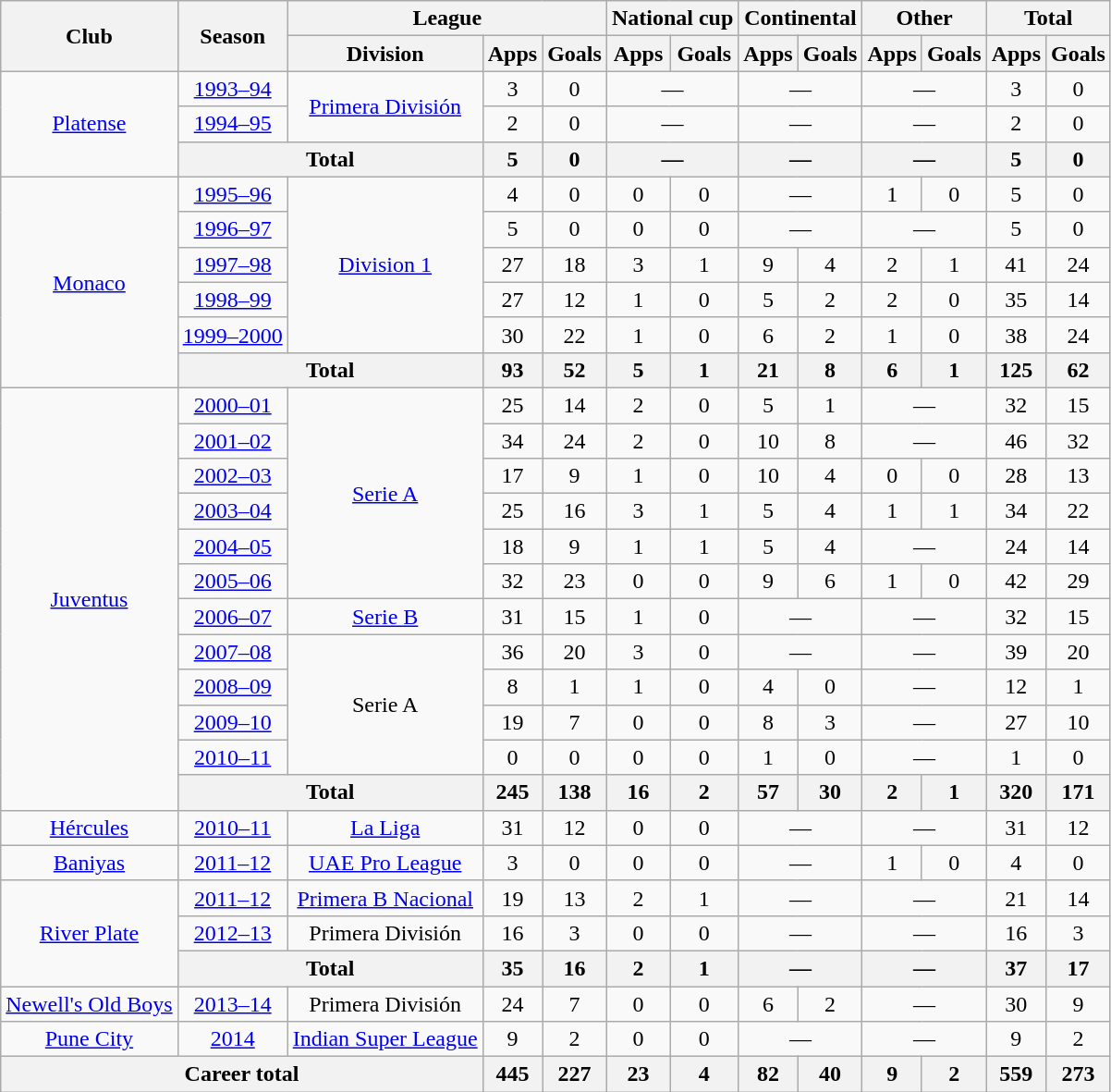<table class="wikitable" style="text-align:center">
<tr>
<th rowspan="2">Club</th>
<th rowspan="2">Season</th>
<th colspan="3">League</th>
<th colspan="2">National cup</th>
<th colspan="2">Continental</th>
<th colspan="2">Other</th>
<th colspan="2">Total</th>
</tr>
<tr>
<th>Division</th>
<th>Apps</th>
<th>Goals</th>
<th>Apps</th>
<th>Goals</th>
<th>Apps</th>
<th>Goals</th>
<th>Apps</th>
<th>Goals</th>
<th>Apps</th>
<th>Goals</th>
</tr>
<tr>
<td rowspan="3"><a href='#'>Platense</a></td>
<td><a href='#'>1993–94</a></td>
<td rowspan="2"><a href='#'>Primera División</a></td>
<td>3</td>
<td>0</td>
<td colspan="2">—</td>
<td colspan="2">—</td>
<td colspan="2">—</td>
<td>3</td>
<td>0</td>
</tr>
<tr>
<td><a href='#'>1994–95</a></td>
<td>2</td>
<td>0</td>
<td colspan="2">—</td>
<td colspan="2">—</td>
<td colspan="2">—</td>
<td>2</td>
<td>0</td>
</tr>
<tr>
<th colspan="2">Total</th>
<th>5</th>
<th>0</th>
<th colspan="2">—</th>
<th colspan="2">—</th>
<th colspan="2">—</th>
<th>5</th>
<th>0</th>
</tr>
<tr>
<td rowspan="6"><a href='#'>Monaco</a></td>
<td><a href='#'>1995–96</a></td>
<td rowspan="5"><a href='#'>Division 1</a></td>
<td>4</td>
<td>0</td>
<td>0</td>
<td>0</td>
<td colspan="2">—</td>
<td>1</td>
<td>0</td>
<td>5</td>
<td>0</td>
</tr>
<tr>
<td><a href='#'>1996–97</a></td>
<td>5</td>
<td>0</td>
<td>0</td>
<td>0</td>
<td colspan="2">—</td>
<td colspan="2">—</td>
<td>5</td>
<td>0</td>
</tr>
<tr>
<td><a href='#'>1997–98</a></td>
<td>27</td>
<td>18</td>
<td>3</td>
<td>1</td>
<td>9</td>
<td>4</td>
<td>2</td>
<td>1</td>
<td>41</td>
<td>24</td>
</tr>
<tr>
<td><a href='#'>1998–99</a></td>
<td>27</td>
<td>12</td>
<td>1</td>
<td>0</td>
<td>5</td>
<td>2</td>
<td>2</td>
<td>0</td>
<td>35</td>
<td>14</td>
</tr>
<tr>
<td><a href='#'>1999–2000</a></td>
<td>30</td>
<td>22</td>
<td>1</td>
<td>0</td>
<td>6</td>
<td>2</td>
<td>1</td>
<td>0</td>
<td>38</td>
<td>24</td>
</tr>
<tr>
<th colspan="2">Total</th>
<th>93</th>
<th>52</th>
<th>5</th>
<th>1</th>
<th>21</th>
<th>8</th>
<th>6</th>
<th>1</th>
<th>125</th>
<th>62</th>
</tr>
<tr>
<td rowspan="12"><a href='#'>Juventus</a></td>
<td><a href='#'>2000–01</a></td>
<td rowspan="6"><a href='#'>Serie A</a></td>
<td>25</td>
<td>14</td>
<td>2</td>
<td>0</td>
<td>5</td>
<td>1</td>
<td colspan="2">—</td>
<td>32</td>
<td>15</td>
</tr>
<tr>
<td><a href='#'>2001–02</a></td>
<td>34</td>
<td>24</td>
<td>2</td>
<td>0</td>
<td>10</td>
<td>8</td>
<td colspan="2">—</td>
<td>46</td>
<td>32</td>
</tr>
<tr>
<td><a href='#'>2002–03</a></td>
<td>17</td>
<td>9</td>
<td>1</td>
<td>0</td>
<td>10</td>
<td>4</td>
<td>0</td>
<td>0</td>
<td>28</td>
<td>13</td>
</tr>
<tr>
<td><a href='#'>2003–04</a></td>
<td>25</td>
<td>16</td>
<td>3</td>
<td>1</td>
<td>5</td>
<td>4</td>
<td>1</td>
<td>1</td>
<td>34</td>
<td>22</td>
</tr>
<tr>
<td><a href='#'>2004–05</a></td>
<td>18</td>
<td>9</td>
<td>1</td>
<td>1</td>
<td>5</td>
<td>4</td>
<td colspan="2">—</td>
<td>24</td>
<td>14</td>
</tr>
<tr>
<td><a href='#'>2005–06</a></td>
<td>32</td>
<td>23</td>
<td>0</td>
<td>0</td>
<td>9</td>
<td>6</td>
<td>1</td>
<td>0</td>
<td>42</td>
<td>29</td>
</tr>
<tr>
<td><a href='#'>2006–07</a></td>
<td><a href='#'>Serie B</a></td>
<td>31</td>
<td>15</td>
<td>1</td>
<td>0</td>
<td colspan="2">—</td>
<td colspan="2">—</td>
<td>32</td>
<td>15</td>
</tr>
<tr>
<td><a href='#'>2007–08</a></td>
<td rowspan="4">Serie A</td>
<td>36</td>
<td>20</td>
<td>3</td>
<td>0</td>
<td colspan="2">—</td>
<td colspan="2">—</td>
<td>39</td>
<td>20</td>
</tr>
<tr>
<td><a href='#'>2008–09</a></td>
<td>8</td>
<td>1</td>
<td>1</td>
<td>0</td>
<td>4</td>
<td>0</td>
<td colspan="2">—</td>
<td>12</td>
<td>1</td>
</tr>
<tr>
<td><a href='#'>2009–10</a></td>
<td>19</td>
<td>7</td>
<td>0</td>
<td>0</td>
<td>8</td>
<td>3</td>
<td colspan="2">—</td>
<td>27</td>
<td>10</td>
</tr>
<tr>
<td><a href='#'>2010–11</a></td>
<td>0</td>
<td>0</td>
<td>0</td>
<td>0</td>
<td>1</td>
<td>0</td>
<td colspan="2">—</td>
<td>1</td>
<td>0</td>
</tr>
<tr>
<th colspan="2">Total</th>
<th>245</th>
<th>138</th>
<th>16</th>
<th>2</th>
<th>57</th>
<th>30</th>
<th>2</th>
<th>1</th>
<th>320</th>
<th>171</th>
</tr>
<tr>
<td><a href='#'>Hércules</a></td>
<td><a href='#'>2010–11</a></td>
<td><a href='#'>La Liga</a></td>
<td>31</td>
<td>12</td>
<td>0</td>
<td>0</td>
<td colspan="2">—</td>
<td colspan="2">—</td>
<td>31</td>
<td>12</td>
</tr>
<tr>
<td><a href='#'>Baniyas</a></td>
<td><a href='#'>2011–12</a></td>
<td><a href='#'>UAE Pro League</a></td>
<td>3</td>
<td>0</td>
<td>0</td>
<td>0</td>
<td colspan="2">—</td>
<td>1</td>
<td>0</td>
<td>4</td>
<td>0</td>
</tr>
<tr>
<td rowspan="3"><a href='#'>River Plate</a></td>
<td><a href='#'>2011–12</a></td>
<td><a href='#'>Primera B Nacional</a></td>
<td>19</td>
<td>13</td>
<td>2</td>
<td>1</td>
<td colspan="2">—</td>
<td colspan="2">—</td>
<td>21</td>
<td>14</td>
</tr>
<tr>
<td><a href='#'>2012–13</a></td>
<td>Primera División</td>
<td>16</td>
<td>3</td>
<td>0</td>
<td>0</td>
<td colspan="2">—</td>
<td colspan="2">—</td>
<td>16</td>
<td>3</td>
</tr>
<tr>
<th colspan="2">Total</th>
<th>35</th>
<th>16</th>
<th>2</th>
<th>1</th>
<th colspan="2">—</th>
<th colspan="2">—</th>
<th>37</th>
<th>17</th>
</tr>
<tr>
<td><a href='#'>Newell's Old Boys</a></td>
<td><a href='#'>2013–14</a></td>
<td>Primera División</td>
<td>24</td>
<td>7</td>
<td>0</td>
<td>0</td>
<td>6</td>
<td>2</td>
<td colspan="2">—</td>
<td>30</td>
<td>9</td>
</tr>
<tr>
<td><a href='#'>Pune City</a></td>
<td><a href='#'>2014</a></td>
<td><a href='#'>Indian Super League</a></td>
<td>9</td>
<td>2</td>
<td>0</td>
<td>0</td>
<td colspan="2">—</td>
<td colspan="2">—</td>
<td>9</td>
<td>2</td>
</tr>
<tr>
<th colspan="3">Career total</th>
<th>445</th>
<th>227</th>
<th>23</th>
<th>4</th>
<th>82</th>
<th>40</th>
<th>9</th>
<th>2</th>
<th>559</th>
<th>273</th>
</tr>
</table>
